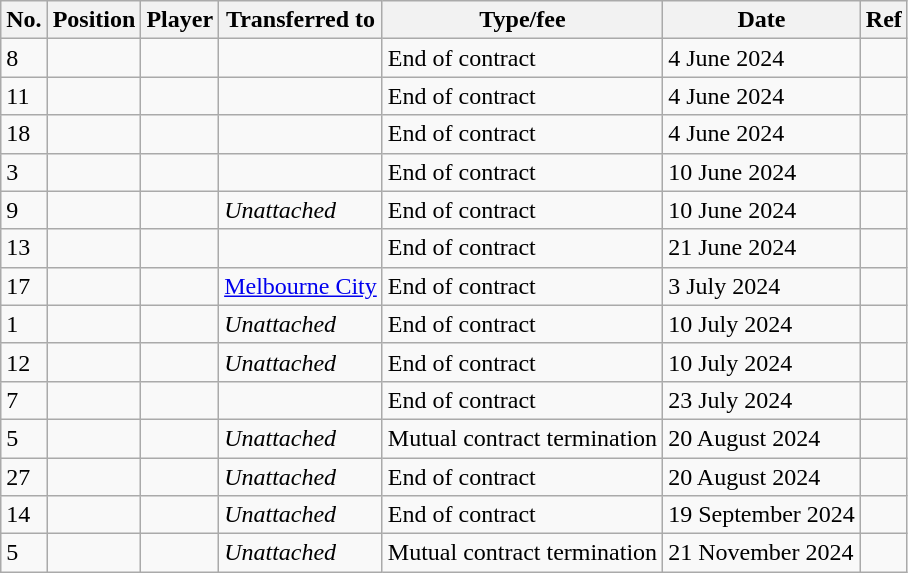<table class="wikitable plainrowheaders sortable" style="text-align:center; text-align:left">
<tr>
<th scope="col">No.</th>
<th scope="col">Position</th>
<th scope="col">Player</th>
<th scope="col">Transferred to</th>
<th scope="col">Type/fee</th>
<th scope="col">Date</th>
<th scope="col" class="unsortable">Ref</th>
</tr>
<tr>
<td>8</td>
<td></td>
<td align=left></td>
<td></td>
<td>End of contract</td>
<td>4 June 2024</td>
<td></td>
</tr>
<tr>
<td>11</td>
<td></td>
<td align=left></td>
<td></td>
<td>End of contract</td>
<td>4 June 2024</td>
<td></td>
</tr>
<tr>
<td>18</td>
<td></td>
<td align=left></td>
<td></td>
<td>End of contract</td>
<td>4 June 2024</td>
<td></td>
</tr>
<tr>
<td>3</td>
<td></td>
<td align=left></td>
<td></td>
<td>End of contract</td>
<td>10 June 2024</td>
<td></td>
</tr>
<tr>
<td>9</td>
<td></td>
<td align=left></td>
<td><em>Unattached</em></td>
<td>End of contract</td>
<td>10 June 2024</td>
<td></td>
</tr>
<tr>
<td>13</td>
<td></td>
<td align=left></td>
<td></td>
<td>End of contract</td>
<td>21 June 2024</td>
<td></td>
</tr>
<tr>
<td>17</td>
<td></td>
<td align=left></td>
<td><a href='#'>Melbourne City</a></td>
<td>End of contract</td>
<td>3 July 2024</td>
<td></td>
</tr>
<tr>
<td>1</td>
<td></td>
<td align=left></td>
<td><em>Unattached</em></td>
<td>End of contract</td>
<td>10 July 2024</td>
<td></td>
</tr>
<tr>
<td>12</td>
<td></td>
<td align=left></td>
<td><em>Unattached</em></td>
<td>End of contract</td>
<td>10 July 2024</td>
<td></td>
</tr>
<tr>
<td>7</td>
<td></td>
<td align=left></td>
<td></td>
<td>End of contract</td>
<td>23 July 2024</td>
<td></td>
</tr>
<tr>
<td>5</td>
<td></td>
<td align=left></td>
<td><em>Unattached</em></td>
<td>Mutual contract termination</td>
<td>20 August 2024</td>
<td></td>
</tr>
<tr>
<td>27</td>
<td></td>
<td align=left></td>
<td><em>Unattached</em></td>
<td>End of contract</td>
<td>20 August 2024</td>
<td></td>
</tr>
<tr>
<td>14</td>
<td></td>
<td align=left></td>
<td><em>Unattached</em></td>
<td>End of contract</td>
<td>19 September 2024</td>
<td></td>
</tr>
<tr>
<td>5</td>
<td></td>
<td align=left></td>
<td><em>Unattached</em></td>
<td>Mutual contract termination</td>
<td>21 November 2024</td>
<td></td>
</tr>
</table>
